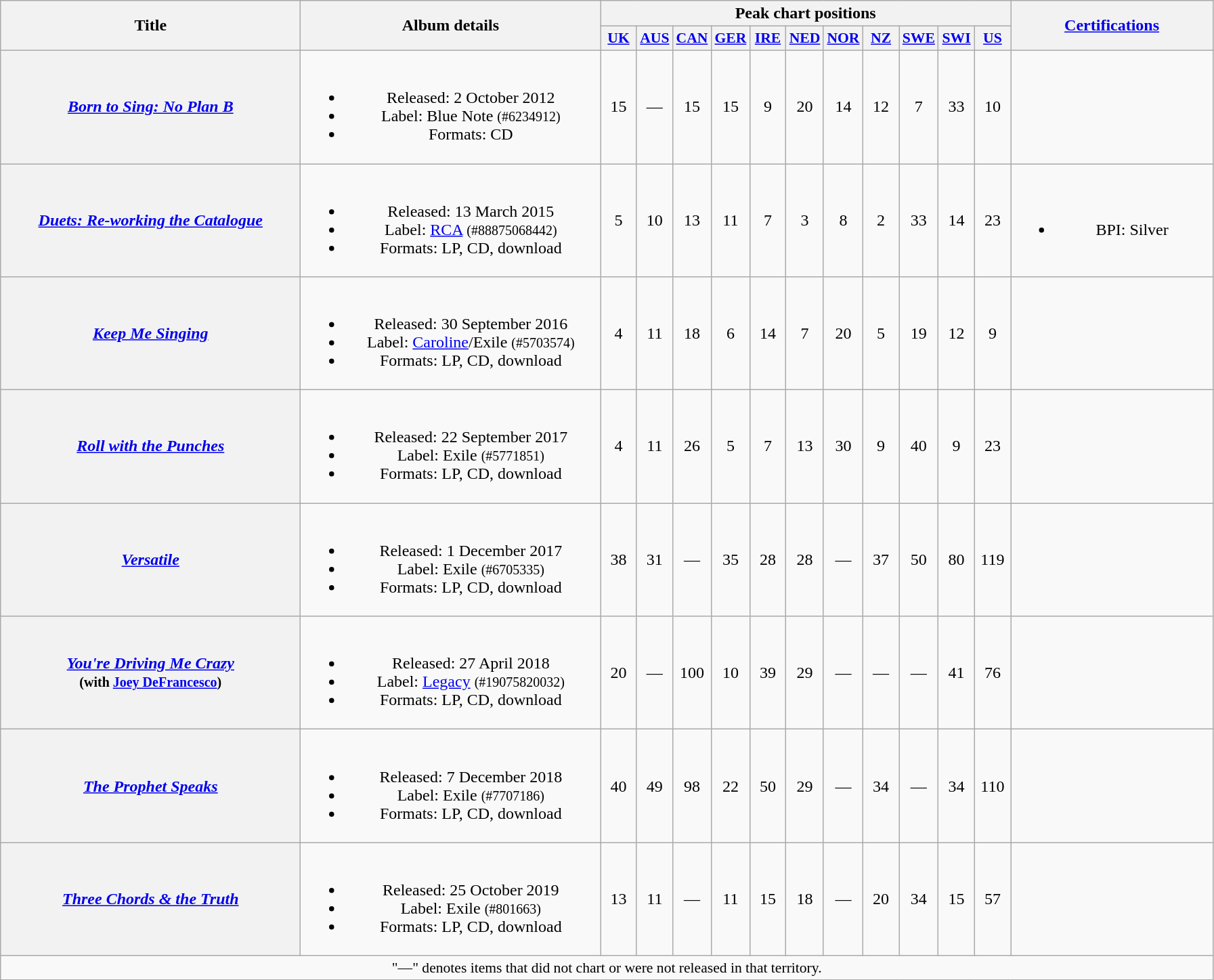<table class="wikitable plainrowheaders" style="text-align:center;">
<tr>
<th scope="col" rowspan="2" style="width:18em;">Title</th>
<th scope="col" rowspan="2" style="width:18em;">Album details</th>
<th scope="col" colspan="11">Peak chart positions</th>
<th scope="col" rowspan="2" style="width:12em;"><a href='#'>Certifications</a></th>
</tr>
<tr>
<th style="width:2em;font-size:90%;"><a href='#'>UK</a><br></th>
<th style="width:2em;font-size:90%;"><a href='#'>AUS</a><br></th>
<th style="width:2em;font-size:90%;"><a href='#'>CAN</a><br></th>
<th style="width:2em;font-size:90%;"><a href='#'>GER</a><br></th>
<th style="width:2em;font-size:90%;"><a href='#'>IRE</a><br></th>
<th style="width:2em;font-size:90%;"><a href='#'>NED</a><br></th>
<th style="width:2em;font-size:90%;"><a href='#'>NOR</a><br></th>
<th style="width:2em;font-size:90%;"><a href='#'>NZ</a><br></th>
<th style="width:2em;font-size:90%;"><a href='#'>SWE</a><br></th>
<th style="width:2em;font-size:90%;"><a href='#'>SWI</a><br></th>
<th style="width:2em;font-size:90%;"><a href='#'>US</a><br></th>
</tr>
<tr>
<th scope="row"><em><a href='#'>Born to Sing: No Plan B</a></em></th>
<td><br><ul><li>Released: 2 October 2012</li><li>Label: Blue Note <small>(#6234912)</small></li><li>Formats: CD</li></ul></td>
<td>15</td>
<td>—</td>
<td>15</td>
<td>15</td>
<td>9</td>
<td>20</td>
<td>14</td>
<td>12</td>
<td>7</td>
<td>33</td>
<td>10</td>
<td></td>
</tr>
<tr>
<th scope="row"><em><a href='#'>Duets: Re-working the Catalogue</a></em></th>
<td><br><ul><li>Released: 13 March 2015</li><li>Label: <a href='#'>RCA</a> <small>(#88875068442)</small></li><li>Formats: LP, CD, download</li></ul></td>
<td>5</td>
<td>10</td>
<td>13</td>
<td>11</td>
<td>7</td>
<td>3</td>
<td>8</td>
<td>2</td>
<td>33</td>
<td>14</td>
<td>23</td>
<td><br><ul><li>BPI: Silver</li></ul></td>
</tr>
<tr>
<th scope="row"><em><a href='#'>Keep Me Singing</a></em></th>
<td><br><ul><li>Released: 30 September 2016</li><li>Label: <a href='#'>Caroline</a>/Exile <small>(#5703574)</small></li><li>Formats: LP, CD, download</li></ul></td>
<td>4</td>
<td>11</td>
<td>18</td>
<td>6</td>
<td>14</td>
<td>7</td>
<td>20</td>
<td>5</td>
<td>19</td>
<td>12</td>
<td>9</td>
<td></td>
</tr>
<tr>
<th scope="row"><em><a href='#'>Roll with the Punches</a></em></th>
<td><br><ul><li>Released: 22 September 2017</li><li>Label: Exile <small>(#5771851)</small></li><li>Formats: LP, CD, download</li></ul></td>
<td>4</td>
<td>11</td>
<td>26</td>
<td>5</td>
<td>7</td>
<td>13</td>
<td>30</td>
<td>9</td>
<td>40</td>
<td>9</td>
<td>23</td>
<td></td>
</tr>
<tr>
<th scope="row"><em><a href='#'>Versatile</a></em></th>
<td><br><ul><li>Released: 1 December 2017</li><li>Label: Exile <small>(#6705335)</small></li><li>Formats: LP, CD, download</li></ul></td>
<td>38</td>
<td>31</td>
<td>—</td>
<td>35</td>
<td>28</td>
<td>28</td>
<td>—</td>
<td>37</td>
<td>50</td>
<td>80</td>
<td>119</td>
<td></td>
</tr>
<tr>
<th scope="row"><em><a href='#'>You're Driving Me Crazy</a></em><br><small>(with <a href='#'>Joey DeFrancesco</a>)</small></th>
<td><br><ul><li>Released: 27 April 2018</li><li>Label: <a href='#'>Legacy</a> <small>(#19075820032)</small></li><li>Formats: LP, CD, download</li></ul></td>
<td>20</td>
<td>—</td>
<td>100</td>
<td>10</td>
<td>39</td>
<td>29</td>
<td>—</td>
<td>—</td>
<td>—</td>
<td>41</td>
<td>76</td>
<td></td>
</tr>
<tr>
<th scope="row"><em><a href='#'>The Prophet Speaks</a></em></th>
<td><br><ul><li>Released: 7 December 2018</li><li>Label: Exile <small>(#7707186)</small></li><li>Formats: LP, CD, download</li></ul></td>
<td>40</td>
<td>49</td>
<td>98</td>
<td>22</td>
<td>50</td>
<td>29</td>
<td>—</td>
<td>34</td>
<td>—</td>
<td>34</td>
<td>110</td>
<td></td>
</tr>
<tr>
<th scope="row"><em><a href='#'>Three Chords & the Truth</a></em></th>
<td><br><ul><li>Released: 25 October 2019</li><li>Label: Exile <small>(#801663)</small></li><li>Formats: LP, CD, download</li></ul></td>
<td>13</td>
<td>11</td>
<td>—</td>
<td>11</td>
<td>15</td>
<td>18</td>
<td>—</td>
<td>20</td>
<td>34</td>
<td>15</td>
<td>57</td>
<td></td>
</tr>
<tr>
<td align="center" colspan="15" style="font-size:90%">"—" denotes items that did not chart or were not released in that territory.</td>
</tr>
</table>
